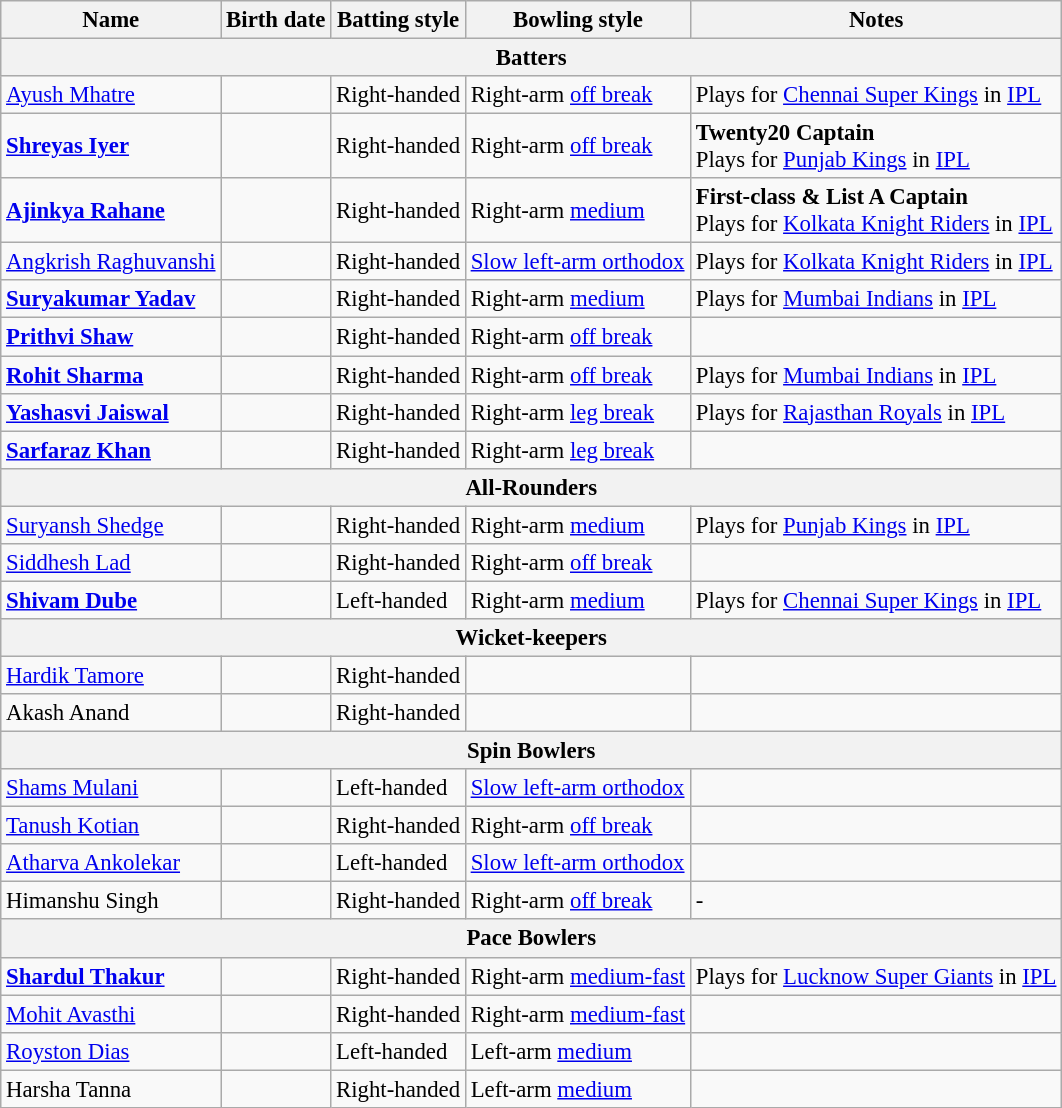<table class="wikitable" style="font-size:95%;">
<tr>
<th align=center>Name</th>
<th align=center>Birth date</th>
<th align=center>Batting style</th>
<th align=center>Bowling style</th>
<th align=center>Notes</th>
</tr>
<tr>
<th colspan="5">Batters</th>
</tr>
<tr>
<td><a href='#'>Ayush Mhatre</a></td>
<td></td>
<td>Right-handed</td>
<td>Right-arm <a href='#'>off break</a></td>
<td>Plays for <a href='#'>Chennai Super Kings</a> in <a href='#'>IPL</a></td>
</tr>
<tr>
<td><strong><a href='#'>Shreyas Iyer</a></strong></td>
<td></td>
<td>Right-handed</td>
<td>Right-arm <a href='#'>off break</a></td>
<td><strong>Twenty20 Captain</strong> <br> Plays for <a href='#'>Punjab Kings</a> in <a href='#'>IPL</a></td>
</tr>
<tr>
<td><strong><a href='#'>Ajinkya Rahane</a></strong></td>
<td></td>
<td>Right-handed</td>
<td>Right-arm <a href='#'>medium</a></td>
<td><strong>First-class & List A Captain</strong> <br> Plays for <a href='#'>Kolkata Knight Riders</a> in <a href='#'>IPL</a></td>
</tr>
<tr>
<td><a href='#'>Angkrish Raghuvanshi</a></td>
<td></td>
<td>Right-handed</td>
<td><a href='#'>Slow left-arm orthodox</a></td>
<td>Plays for <a href='#'>Kolkata Knight Riders</a> in <a href='#'>IPL</a></td>
</tr>
<tr>
<td><strong><a href='#'>Suryakumar Yadav</a></strong></td>
<td></td>
<td>Right-handed</td>
<td>Right-arm <a href='#'>medium</a></td>
<td>Plays for <a href='#'>Mumbai Indians</a> in <a href='#'>IPL</a></td>
</tr>
<tr>
<td><strong><a href='#'>Prithvi Shaw</a></strong></td>
<td></td>
<td>Right-handed</td>
<td>Right-arm <a href='#'>off break</a></td>
<td></td>
</tr>
<tr>
<td><strong><a href='#'>Rohit Sharma</a></strong></td>
<td></td>
<td>Right-handed</td>
<td>Right-arm <a href='#'>off break</a></td>
<td>Plays for <a href='#'>Mumbai Indians</a> in <a href='#'>IPL</a></td>
</tr>
<tr>
<td><strong><a href='#'>Yashasvi Jaiswal</a></strong></td>
<td></td>
<td>Right-handed</td>
<td>Right-arm <a href='#'>leg break</a></td>
<td>Plays for <a href='#'>Rajasthan Royals</a> in <a href='#'>IPL</a></td>
</tr>
<tr>
<td><strong><a href='#'>Sarfaraz Khan</a></strong></td>
<td></td>
<td>Right-handed</td>
<td>Right-arm <a href='#'>leg break</a></td>
<td></td>
</tr>
<tr>
<th colspan="5">All-Rounders</th>
</tr>
<tr>
<td><a href='#'>Suryansh Shedge</a></td>
<td></td>
<td>Right-handed</td>
<td>Right-arm <a href='#'>medium</a></td>
<td>Plays for <a href='#'>Punjab Kings</a> in <a href='#'>IPL</a></td>
</tr>
<tr>
<td><a href='#'>Siddhesh Lad</a></td>
<td></td>
<td>Right-handed</td>
<td>Right-arm <a href='#'>off break</a></td>
<td></td>
</tr>
<tr>
<td><strong><a href='#'>Shivam Dube</a></strong></td>
<td></td>
<td>Left-handed</td>
<td>Right-arm <a href='#'>medium</a></td>
<td>Plays for <a href='#'>Chennai Super Kings</a> in <a href='#'>IPL</a></td>
</tr>
<tr>
<th colspan="5">Wicket-keepers</th>
</tr>
<tr>
<td><a href='#'>Hardik Tamore</a></td>
<td></td>
<td>Right-handed</td>
<td></td>
<td></td>
</tr>
<tr>
<td>Akash Anand</td>
<td></td>
<td>Right-handed</td>
<td></td>
<td></td>
</tr>
<tr>
<th colspan="5">Spin Bowlers</th>
</tr>
<tr>
<td><a href='#'>Shams Mulani</a></td>
<td></td>
<td>Left-handed</td>
<td><a href='#'>Slow left-arm orthodox</a></td>
<td></td>
</tr>
<tr>
<td><a href='#'>Tanush Kotian</a></td>
<td></td>
<td>Right-handed</td>
<td>Right-arm <a href='#'>off break</a></td>
<td></td>
</tr>
<tr>
<td><a href='#'>Atharva Ankolekar</a></td>
<td></td>
<td>Left-handed</td>
<td><a href='#'>Slow left-arm orthodox</a></td>
<td></td>
</tr>
<tr>
<td>Himanshu Singh</td>
<td></td>
<td>Right-handed</td>
<td>Right-arm <a href='#'>off break</a></td>
<td>-</td>
</tr>
<tr>
<th colspan="5">Pace Bowlers</th>
</tr>
<tr>
<td><strong><a href='#'>Shardul Thakur</a></strong></td>
<td></td>
<td>Right-handed</td>
<td>Right-arm <a href='#'>medium-fast</a></td>
<td>Plays for <a href='#'>Lucknow Super Giants</a> in <a href='#'>IPL</a></td>
</tr>
<tr>
<td><a href='#'>Mohit Avasthi</a></td>
<td></td>
<td>Right-handed</td>
<td>Right-arm <a href='#'>medium-fast</a></td>
<td></td>
</tr>
<tr>
<td><a href='#'>Royston Dias</a></td>
<td></td>
<td>Left-handed</td>
<td>Left-arm <a href='#'>medium</a></td>
<td></td>
</tr>
<tr>
<td>Harsha Tanna</td>
<td></td>
<td>Right-handed</td>
<td>Left-arm <a href='#'>medium</a></td>
<td></td>
</tr>
</table>
